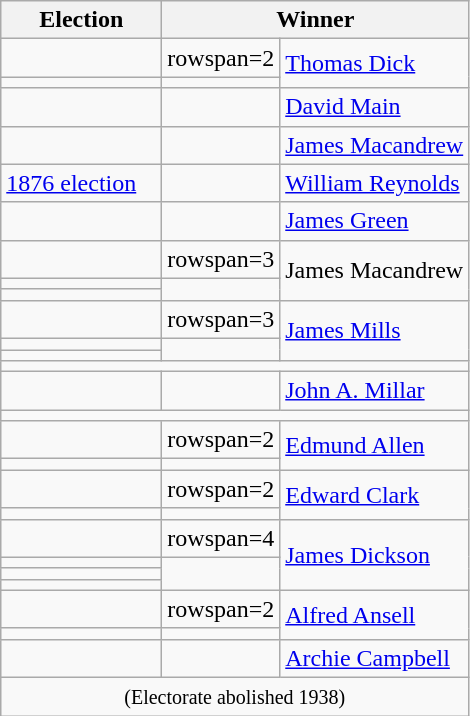<table class=wikitable>
<tr>
<th width=100>Election</th>
<th width=175 colspan=2>Winner</th>
</tr>
<tr>
<td></td>
<td>rowspan=2 </td>
<td rowspan=2><a href='#'>Thomas Dick</a></td>
</tr>
<tr>
<td></td>
</tr>
<tr>
<td></td>
<td></td>
<td><a href='#'>David Main</a></td>
</tr>
<tr>
<td></td>
<td></td>
<td><a href='#'>James Macandrew</a></td>
</tr>
<tr>
<td><a href='#'>1876 election</a></td>
<td></td>
<td><a href='#'>William Reynolds</a></td>
</tr>
<tr>
<td></td>
<td></td>
<td><a href='#'>James Green</a></td>
</tr>
<tr>
<td></td>
<td>rowspan=3 </td>
<td rowspan=3>James Macandrew</td>
</tr>
<tr>
<td></td>
</tr>
<tr>
<td></td>
</tr>
<tr>
<td></td>
<td>rowspan=3 </td>
<td rowspan=3><a href='#'>James Mills</a></td>
</tr>
<tr>
<td></td>
</tr>
<tr>
<td></td>
</tr>
<tr>
<td align=center colspan=3></td>
</tr>
<tr>
<td></td>
<td></td>
<td><a href='#'>John A. Millar</a></td>
</tr>
<tr>
<td align=center colspan=3></td>
</tr>
<tr>
<td></td>
<td>rowspan=2 </td>
<td rowspan=2><a href='#'>Edmund Allen</a></td>
</tr>
<tr>
<td></td>
</tr>
<tr>
<td></td>
<td>rowspan=2 </td>
<td rowspan=2><a href='#'>Edward Clark</a></td>
</tr>
<tr>
<td></td>
</tr>
<tr>
<td></td>
<td>rowspan=4 </td>
<td rowspan=4><a href='#'>James Dickson</a></td>
</tr>
<tr>
<td></td>
</tr>
<tr>
<td></td>
</tr>
<tr>
<td></td>
</tr>
<tr>
<td></td>
<td>rowspan=2 </td>
<td rowspan=2><a href='#'>Alfred Ansell</a></td>
</tr>
<tr>
<td></td>
</tr>
<tr>
<td></td>
<td></td>
<td><a href='#'>Archie Campbell</a></td>
</tr>
<tr>
<td colspan=3 align=center><small>(Electorate abolished 1938)</small></td>
</tr>
</table>
